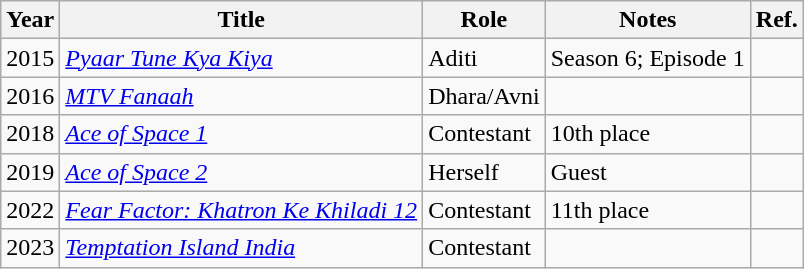<table class="wikitable">
<tr>
<th>Year</th>
<th>Title</th>
<th>Role</th>
<th>Notes</th>
<th>Ref.</th>
</tr>
<tr>
<td>2015</td>
<td><em><a href='#'>Pyaar Tune Kya Kiya</a></em></td>
<td>Aditi</td>
<td>Season 6; Episode 1</td>
<td></td>
</tr>
<tr>
<td>2016</td>
<td><em><a href='#'>MTV Fanaah</a></em></td>
<td>Dhara/Avni</td>
<td></td>
<td></td>
</tr>
<tr>
<td>2018</td>
<td><em><a href='#'>Ace of Space 1</a></em></td>
<td>Contestant</td>
<td>10th place</td>
<td></td>
</tr>
<tr>
<td>2019</td>
<td><em><a href='#'>Ace of Space 2</a></em></td>
<td>Herself</td>
<td>Guest</td>
<td></td>
</tr>
<tr>
<td>2022</td>
<td><em><a href='#'>Fear Factor: Khatron Ke Khiladi 12</a></em></td>
<td>Contestant</td>
<td>11th place</td>
<td></td>
</tr>
<tr>
<td>2023</td>
<td><em><a href='#'>Temptation Island India</a></em></td>
<td>Contestant</td>
<td></td>
<td></td>
</tr>
</table>
